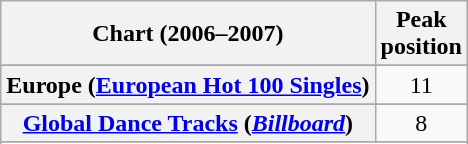<table class="wikitable sortable plainrowheaders" style="text-align:center">
<tr>
<th scope="col">Chart (2006–2007)</th>
<th scope="col">Peak<br>position</th>
</tr>
<tr>
</tr>
<tr>
</tr>
<tr>
</tr>
<tr>
</tr>
<tr>
<th scope="row">Europe (<a href='#'>European Hot 100 Singles</a>)</th>
<td>11</td>
</tr>
<tr>
</tr>
<tr>
</tr>
<tr>
<th scope="row"><a href='#'>Global Dance Tracks</a> (<em><a href='#'>Billboard</a></em>)</th>
<td>8</td>
</tr>
<tr>
</tr>
<tr>
</tr>
<tr>
</tr>
<tr>
</tr>
<tr>
</tr>
<tr>
</tr>
<tr>
</tr>
<tr>
</tr>
</table>
